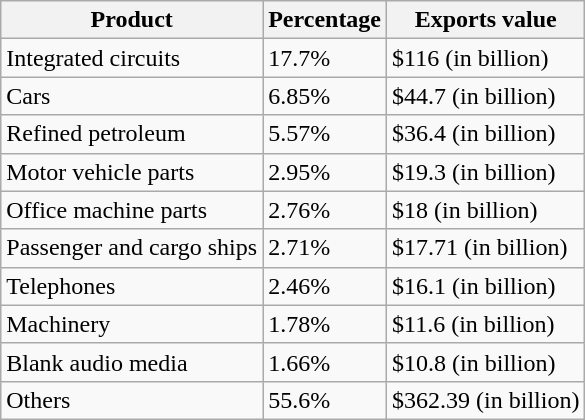<table class="wikitable mw-collapsible">
<tr>
<th>Product</th>
<th>Percentage</th>
<th>Exports value</th>
</tr>
<tr>
<td>Integrated circuits</td>
<td>17.7%</td>
<td>$116 (in billion)</td>
</tr>
<tr>
<td>Cars</td>
<td>6.85%</td>
<td>$44.7 (in billion)</td>
</tr>
<tr>
<td>Refined petroleum</td>
<td>5.57%</td>
<td>$36.4 (in billion)</td>
</tr>
<tr>
<td>Motor vehicle parts</td>
<td>2.95%</td>
<td>$19.3 (in billion)</td>
</tr>
<tr>
<td>Office machine parts</td>
<td>2.76%</td>
<td>$18 (in billion)</td>
</tr>
<tr>
<td>Passenger and cargo ships</td>
<td>2.71%</td>
<td>$17.71 (in billion)</td>
</tr>
<tr>
<td>Telephones</td>
<td>2.46%</td>
<td>$16.1 (in billion)</td>
</tr>
<tr>
<td>Machinery</td>
<td>1.78%</td>
<td>$11.6 (in billion)</td>
</tr>
<tr>
<td>Blank audio media</td>
<td>1.66%</td>
<td>$10.8 (in billion)</td>
</tr>
<tr>
<td>Others</td>
<td>55.6%</td>
<td>$362.39 (in billion)</td>
</tr>
</table>
